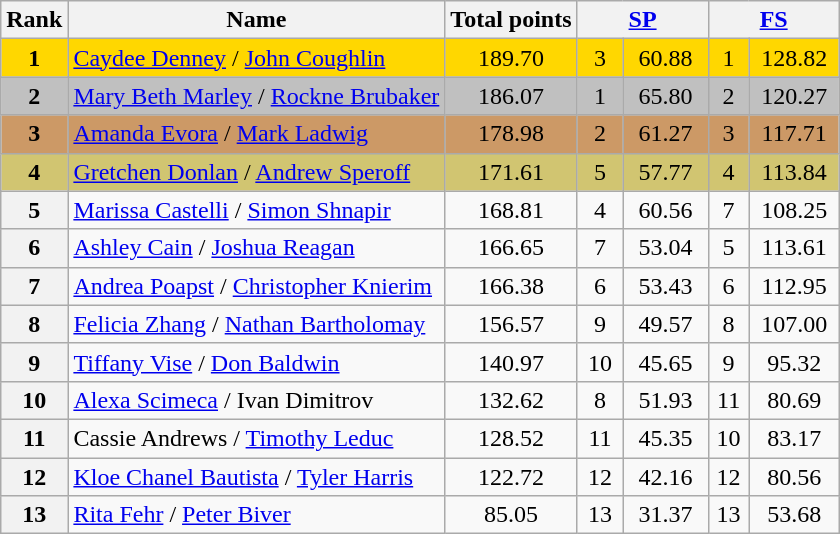<table class="wikitable sortable">
<tr>
<th>Rank</th>
<th>Name</th>
<th>Total points</th>
<th colspan="2" width="80px"><a href='#'>SP</a></th>
<th colspan="2" width="80px"><a href='#'>FS</a></th>
</tr>
<tr bgcolor="gold">
<td align="center"><strong>1</strong></td>
<td><a href='#'>Caydee Denney</a> / <a href='#'>John Coughlin</a></td>
<td align="center">189.70</td>
<td align="center">3</td>
<td align="center">60.88</td>
<td align="center">1</td>
<td align="center">128.82</td>
</tr>
<tr bgcolor="silver">
<td align="center"><strong>2</strong></td>
<td><a href='#'>Mary Beth Marley</a> / <a href='#'>Rockne Brubaker</a></td>
<td align="center">186.07</td>
<td align="center">1</td>
<td align="center">65.80</td>
<td align="center">2</td>
<td align="center">120.27</td>
</tr>
<tr bgcolor="cc9966">
<td align="center"><strong>3</strong></td>
<td><a href='#'>Amanda Evora</a> / <a href='#'>Mark Ladwig</a></td>
<td align="center">178.98</td>
<td align="center">2</td>
<td align="center">61.27</td>
<td align="center">3</td>
<td align="center">117.71</td>
</tr>
<tr bgcolor="#d1c571">
<td align="center"><strong>4</strong></td>
<td><a href='#'>Gretchen Donlan</a> / <a href='#'>Andrew Speroff</a></td>
<td align="center">171.61</td>
<td align="center">5</td>
<td align="center">57.77</td>
<td align="center">4</td>
<td align="center">113.84</td>
</tr>
<tr>
<th>5</th>
<td><a href='#'>Marissa Castelli</a> / <a href='#'>Simon Shnapir</a></td>
<td align="center">168.81</td>
<td align="center">4</td>
<td align="center">60.56</td>
<td align="center">7</td>
<td align="center">108.25</td>
</tr>
<tr>
<th>6</th>
<td><a href='#'>Ashley Cain</a> / <a href='#'>Joshua Reagan</a></td>
<td align="center">166.65</td>
<td align="center">7</td>
<td align="center">53.04</td>
<td align="center">5</td>
<td align="center">113.61</td>
</tr>
<tr>
<th>7</th>
<td><a href='#'>Andrea Poapst</a> / <a href='#'>Christopher Knierim</a></td>
<td align="center">166.38</td>
<td align="center">6</td>
<td align="center">53.43</td>
<td align="center">6</td>
<td align="center">112.95</td>
</tr>
<tr>
<th>8</th>
<td><a href='#'>Felicia Zhang</a> / <a href='#'>Nathan Bartholomay</a></td>
<td align="center">156.57</td>
<td align="center">9</td>
<td align="center">49.57</td>
<td align="center">8</td>
<td align="center">107.00</td>
</tr>
<tr>
<th>9</th>
<td><a href='#'>Tiffany Vise</a> / <a href='#'>Don Baldwin</a></td>
<td align="center">140.97</td>
<td align="center">10</td>
<td align="center">45.65</td>
<td align="center">9</td>
<td align="center">95.32</td>
</tr>
<tr>
<th>10</th>
<td><a href='#'>Alexa Scimeca</a> / Ivan Dimitrov</td>
<td align="center">132.62</td>
<td align="center">8</td>
<td align="center">51.93</td>
<td align="center">11</td>
<td align="center">80.69</td>
</tr>
<tr>
<th>11</th>
<td>Cassie Andrews / <a href='#'>Timothy Leduc</a></td>
<td align="center">128.52</td>
<td align="center">11</td>
<td align="center">45.35</td>
<td align="center">10</td>
<td align="center">83.17</td>
</tr>
<tr>
<th>12</th>
<td><a href='#'>Kloe Chanel Bautista</a> / <a href='#'>Tyler Harris</a></td>
<td align="center">122.72</td>
<td align="center">12</td>
<td align="center">42.16</td>
<td align="center">12</td>
<td align="center">80.56</td>
</tr>
<tr>
<th>13</th>
<td><a href='#'>Rita Fehr</a> / <a href='#'>Peter Biver</a></td>
<td align="center">85.05</td>
<td align="center">13</td>
<td align="center">31.37</td>
<td align="center">13</td>
<td align="center">53.68</td>
</tr>
</table>
